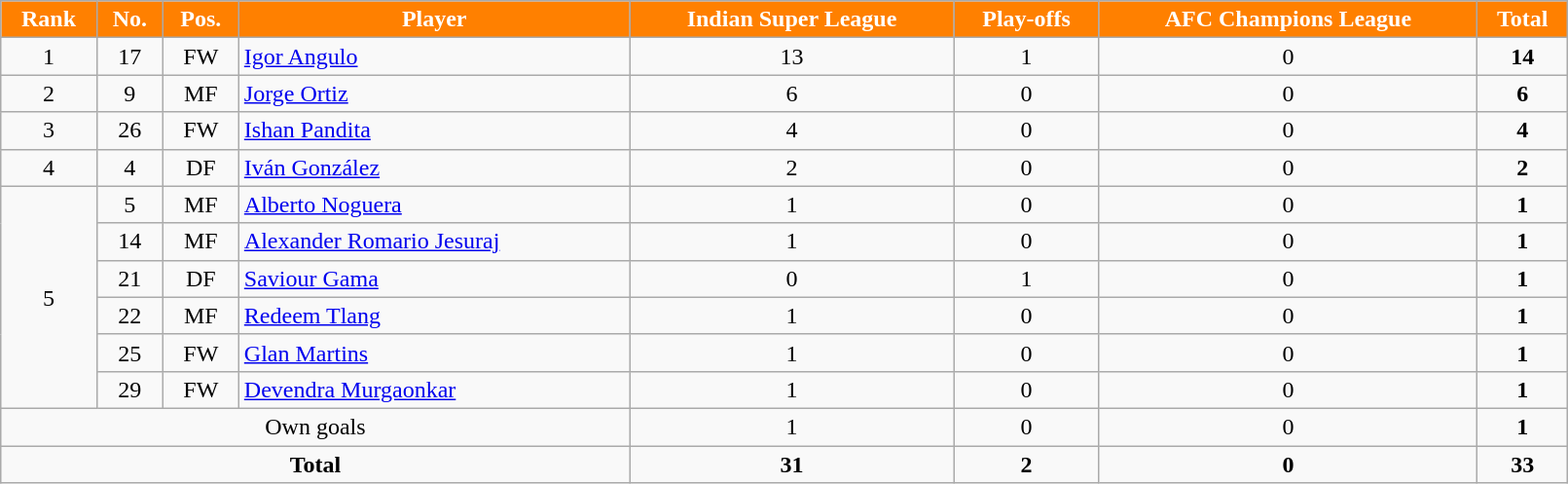<table class="wikitable sortable" style="text-align:center;width:85%;">
<tr>
<th style=background-color:#FF8000;color:white>Rank</th>
<th style=background-color:#FF8000;color:white>No.</th>
<th style=background-color:#FF8000;color:white>Pos.</th>
<th style=background-color:#FF8000;color:white>Player</th>
<th style=background-color:#FF8000;color:white>Indian Super League</th>
<th style=background-color:#FF8000;color:white>Play-offs</th>
<th style=background-color:#FF8000;color:white>AFC Champions League</th>
<th style=background-color:#FF8000;color:white>Total</th>
</tr>
<tr>
<td rowspan="1">1</td>
<td>17</td>
<td>FW</td>
<td align=left> <a href='#'>Igor Angulo</a></td>
<td>13</td>
<td>1</td>
<td>0</td>
<td><strong>14</strong></td>
</tr>
<tr>
<td rowspan="1">2</td>
<td>9</td>
<td>MF</td>
<td align=left> <a href='#'>Jorge Ortiz</a></td>
<td>6</td>
<td>0</td>
<td>0</td>
<td><strong>6</strong></td>
</tr>
<tr>
<td rowspan=1>3</td>
<td>26</td>
<td>FW</td>
<td align=left> <a href='#'>Ishan Pandita</a></td>
<td>4</td>
<td>0</td>
<td>0</td>
<td><strong>4</strong></td>
</tr>
<tr>
<td rowspan=1>4</td>
<td>4</td>
<td>DF</td>
<td align=left> <a href='#'>Iván González</a></td>
<td>2</td>
<td>0</td>
<td>0</td>
<td><strong>2</strong></td>
</tr>
<tr>
<td rowspan=6>5</td>
<td>5</td>
<td>MF</td>
<td align=left> <a href='#'>Alberto Noguera</a></td>
<td>1</td>
<td>0</td>
<td>0</td>
<td><strong>1</strong></td>
</tr>
<tr>
<td>14</td>
<td>MF</td>
<td align=left> <a href='#'>Alexander Romario Jesuraj</a></td>
<td>1</td>
<td>0</td>
<td>0</td>
<td><strong>1</strong></td>
</tr>
<tr>
<td>21</td>
<td>DF</td>
<td align=left> <a href='#'>Saviour Gama</a></td>
<td>0</td>
<td>1</td>
<td>0</td>
<td><strong>1</strong></td>
</tr>
<tr>
<td>22</td>
<td>MF</td>
<td align=left> <a href='#'>Redeem Tlang</a></td>
<td>1</td>
<td>0</td>
<td>0</td>
<td><strong>1</strong></td>
</tr>
<tr>
<td>25</td>
<td>FW</td>
<td align=left> <a href='#'>Glan Martins</a></td>
<td>1</td>
<td>0</td>
<td>0</td>
<td><strong>1</strong></td>
</tr>
<tr>
<td>29</td>
<td>FW</td>
<td align=left> <a href='#'>Devendra Murgaonkar</a></td>
<td>1</td>
<td>0</td>
<td>0</td>
<td><strong>1</strong></td>
</tr>
<tr class="sortbottom">
<td colspan=4>Own goals</td>
<td>1</td>
<td>0</td>
<td>0</td>
<td><strong>1</strong></td>
</tr>
<tr>
<td colspan=4><strong>Total</strong></td>
<td><strong>31</strong></td>
<td><strong>2</strong></td>
<td><strong>0</strong></td>
<td><strong>33</strong></td>
</tr>
</table>
